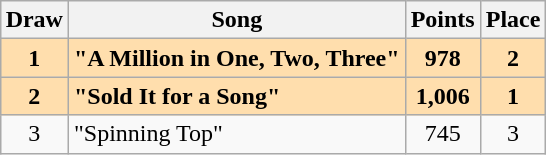<table class="sortable wikitable" style="margin: 1em auto 1em auto; text-align:center">
<tr>
<th>Draw</th>
<th>Song</th>
<th>Points</th>
<th>Place</th>
</tr>
<tr style="font-weight:bold; background:navajowhite;">
<td>1</td>
<td align="left">"A Million in One, Two, Three"</td>
<td>978</td>
<td>2</td>
</tr>
<tr style="font-weight:bold; background:navajowhite;">
<td>2</td>
<td align="left">"Sold It for a Song"</td>
<td>1,006</td>
<td>1</td>
</tr>
<tr>
<td>3</td>
<td align="left">"Spinning Top"</td>
<td>745</td>
<td>3</td>
</tr>
</table>
